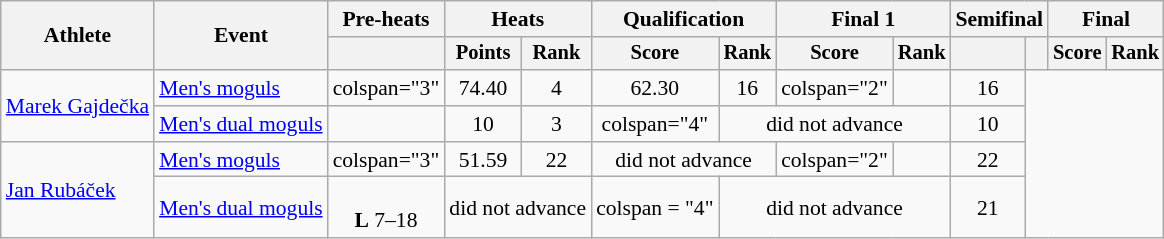<table class="wikitable" style="font-size:90%">
<tr>
<th rowspan=2>Athlete</th>
<th rowspan=2>Event</th>
<th>Pre-heats</th>
<th colspan="2">Heats</th>
<th colspan="2">Qualification</th>
<th colspan="2">Final 1</th>
<th colspan="2">Semifinal</th>
<th colspan="2">Final</th>
</tr>
<tr style="font-size:95%">
<th></th>
<th>Points</th>
<th>Rank</th>
<th>Score</th>
<th>Rank</th>
<th>Score</th>
<th>Rank</th>
<th></th>
<th></th>
<th>Score</th>
<th>Rank</th>
</tr>
<tr align=center>
<td rowspan="2" align="left"><a href='#'>Marek Gajdečka</a></td>
<td align=left><a href='#'>Men's moguls</a></td>
<td>colspan="3" </td>
<td>74.40</td>
<td>4</td>
<td>62.30</td>
<td>16</td>
<td>colspan="2" </td>
<td></td>
<td>16</td>
</tr>
<tr align="center">
<td align="left"><a href='#'>Men's dual moguls</a></td>
<td></td>
<td>10</td>
<td>3</td>
<td>colspan="4" </td>
<td colspan="3">did not advance</td>
<td>10</td>
</tr>
<tr align="center">
<td rowspan="2" align="left"><a href='#'>Jan Rubáček</a></td>
<td align="left"><a href='#'>Men's moguls</a></td>
<td>colspan="3" </td>
<td>51.59</td>
<td>22</td>
<td colspan="2">did not advance</td>
<td>colspan="2" </td>
<td></td>
<td>22</td>
</tr>
<tr align="center">
<td align="left"><a href='#'>Men's dual moguls</a></td>
<td><br><strong>L</strong> 7–18</td>
<td colspan="2">did not advance</td>
<td>colspan = "4"  </td>
<td colspan = "3">did not advance</td>
<td>21</td>
</tr>
</table>
